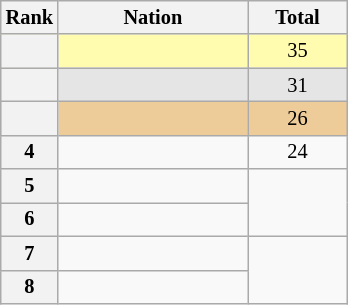<table class="wikitable sortable" style="text-align:center; font-size:85%">
<tr>
<th scope="col" style="width:25px;">Rank</th>
<th ! scope="col" style="width:120px;">Nation</th>
<th ! scope="col" style="width:60px;">Total</th>
</tr>
<tr bgcolor=fffcaf>
<th scope=row></th>
<td align=left></td>
<td>35</td>
</tr>
<tr bgcolor=e5e5e5>
<th scope=row></th>
<td align=left></td>
<td>31</td>
</tr>
<tr bgcolor=eecc99>
<th scope=row></th>
<td align=left></td>
<td>26</td>
</tr>
<tr>
<th scope=row>4</th>
<td align=left></td>
<td>24</td>
</tr>
<tr>
<th scope=row>5</th>
<td align=left></td>
<td rowspan=2></td>
</tr>
<tr>
<th scope=row>6</th>
<td align=left></td>
</tr>
<tr>
<th scope=row>7</th>
<td align=left></td>
<td rowspan=2></td>
</tr>
<tr>
<th scope=row>8</th>
<td align=left></td>
</tr>
</table>
